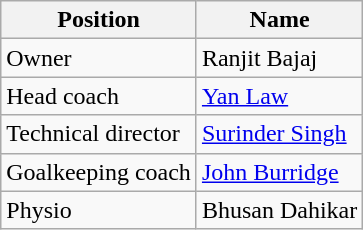<table class="wikitable">
<tr>
<th>Position</th>
<th>Name</th>
</tr>
<tr>
<td>Owner</td>
<td> Ranjit Bajaj</td>
</tr>
<tr>
<td>Head coach</td>
<td> <a href='#'>Yan Law</a></td>
</tr>
<tr>
<td>Technical director</td>
<td> <a href='#'>Surinder Singh</a></td>
</tr>
<tr>
<td>Goalkeeping coach</td>
<td> <a href='#'>John Burridge</a></td>
</tr>
<tr>
<td>Physio</td>
<td> Bhusan Dahikar</td>
</tr>
</table>
